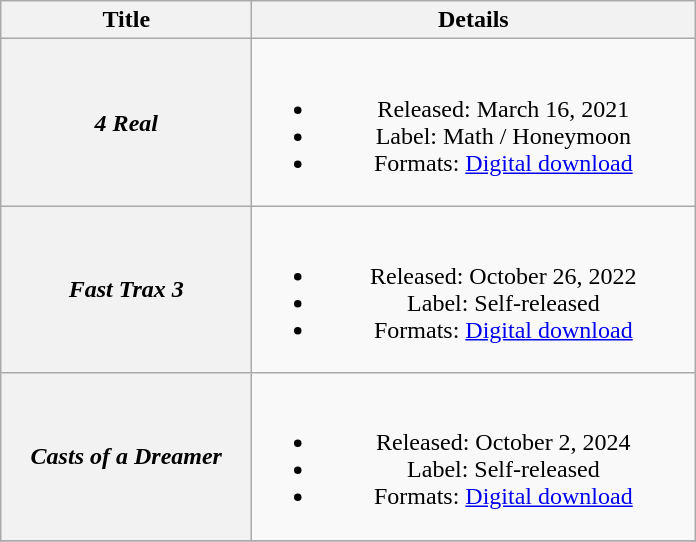<table class="wikitable plainrowheaders" style="text-align:center;">
<tr>
<th scope="col" style="width:10em;">Title</th>
<th scope="col" style="width:18em;">Details</th>
</tr>
<tr>
<th scope="row"><em>4 Real</em></th>
<td><br><ul><li>Released: March 16, 2021</li><li>Label: Math / Honeymoon</li><li>Formats: <a href='#'>Digital download</a></li></ul></td>
</tr>
<tr>
<th scope="row"><em>Fast Trax 3</em></th>
<td><br><ul><li>Released: October 26, 2022</li><li>Label: Self-released</li><li>Formats: <a href='#'>Digital download</a></li></ul></td>
</tr>
<tr>
<th scope="row"><em>Casts of a Dreamer</em></th>
<td><br><ul><li>Released: October 2, 2024</li><li>Label: Self-released</li><li>Formats: <a href='#'>Digital download</a></li></ul></td>
</tr>
<tr>
</tr>
</table>
